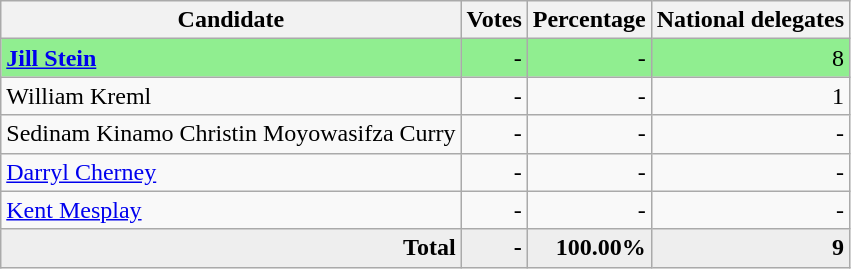<table class="wikitable" style="text-align:right;">
<tr>
<th>Candidate</th>
<th>Votes</th>
<th>Percentage</th>
<th>National delegates</th>
</tr>
<tr style="background:lightgreen;">
<td style="text-align:left;"> <strong><a href='#'>Jill Stein</a></strong></td>
<td>-</td>
<td>-</td>
<td>8</td>
</tr>
<tr>
<td style="text-align:left;">William Kreml</td>
<td>-</td>
<td>-</td>
<td>1</td>
</tr>
<tr>
<td style="text-align:left;">Sedinam Kinamo Christin Moyowasifza Curry</td>
<td>-</td>
<td>-</td>
<td>-</td>
</tr>
<tr>
<td style="text-align:left;"><a href='#'>Darryl Cherney</a></td>
<td>-</td>
<td>-</td>
<td>-</td>
</tr>
<tr>
<td style="text-align:left;"><a href='#'>Kent Mesplay</a></td>
<td>-</td>
<td>-</td>
<td>-</td>
</tr>
<tr style="background:#eee;">
<td style="margin-right:0.50px"><strong>Total</strong></td>
<td style="margin-right:0.50px"><strong>-</strong></td>
<td style="margin-right:0.50px"><strong>100.00%</strong></td>
<td style="margin-right:0.50px"><strong>9</strong></td>
</tr>
</table>
